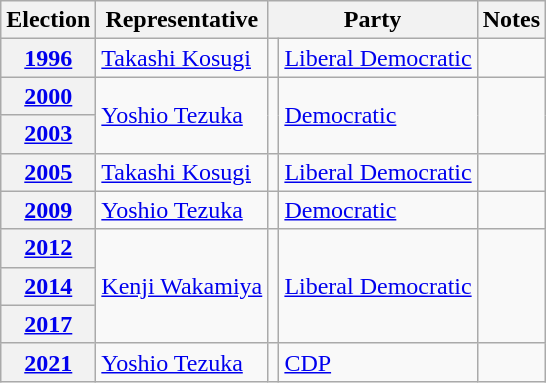<table class=wikitable>
<tr valign=bottom>
<th>Election</th>
<th>Representative</th>
<th colspan="2">Party</th>
<th>Notes</th>
</tr>
<tr>
<th><a href='#'>1996</a></th>
<td><a href='#'>Takashi Kosugi</a></td>
<td bgcolor=></td>
<td><a href='#'>Liberal Democratic</a></td>
<td></td>
</tr>
<tr>
<th><a href='#'>2000</a></th>
<td rowspan="2"><a href='#'>Yoshio Tezuka</a></td>
<td rowspan="2" bgcolor=></td>
<td rowspan="2"><a href='#'>Democratic</a></td>
<td rowspan="2"></td>
</tr>
<tr>
<th><a href='#'>2003</a></th>
</tr>
<tr>
<th><a href='#'>2005</a></th>
<td><a href='#'>Takashi Kosugi</a></td>
<td bgcolor=></td>
<td><a href='#'>Liberal Democratic</a></td>
<td></td>
</tr>
<tr>
<th><a href='#'>2009</a></th>
<td><a href='#'>Yoshio Tezuka</a></td>
<td bgcolor=></td>
<td><a href='#'>Democratic</a></td>
<td></td>
</tr>
<tr>
<th><a href='#'>2012</a></th>
<td rowspan="3"><a href='#'>Kenji Wakamiya</a></td>
<td rowspan="3" bgcolor=></td>
<td rowspan="3"><a href='#'>Liberal Democratic</a></td>
<td rowspan="3"></td>
</tr>
<tr>
<th><a href='#'>2014</a></th>
</tr>
<tr>
<th><a href='#'>2017</a></th>
</tr>
<tr>
<th><a href='#'>2021</a></th>
<td><a href='#'>Yoshio Tezuka</a></td>
<td bgcolor=></td>
<td><a href='#'>CDP</a></td>
<td></td>
</tr>
</table>
